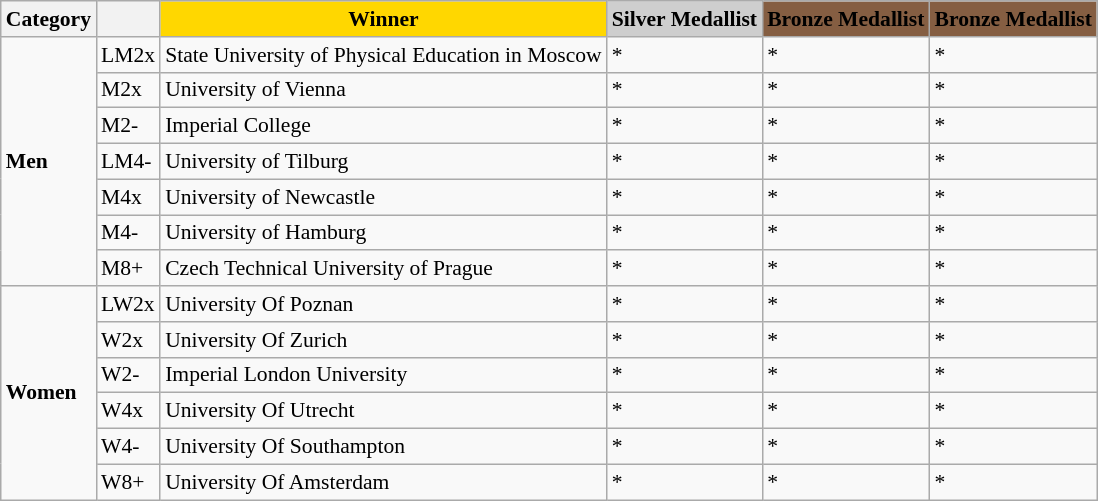<table class=wikitable style="font-size:90%;">
<tr>
<th>Category</th>
<th></th>
<th style="background:#FFD700;">Winner</th>
<th style="background:#CECECE;">Silver Medallist</th>
<th style="background:#855E42;">Bronze Medallist</th>
<th style="background:#855E42;">Bronze Medallist</th>
</tr>
<tr>
<td rowspan=7><strong>Men</strong></td>
<td>LM2x</td>
<td>State University of Physical Education in Moscow <br> </td>
<td>*</td>
<td>*</td>
<td>*</td>
</tr>
<tr>
<td>M2x</td>
<td>University of Vienna   <br> </td>
<td>*</td>
<td>*</td>
<td>*</td>
</tr>
<tr>
<td>M2-</td>
<td>Imperial College <br> </td>
<td>*</td>
<td>*</td>
<td>*</td>
</tr>
<tr>
<td>LM4-</td>
<td>University of Tilburg  <br> </td>
<td>*</td>
<td>*</td>
<td>*</td>
</tr>
<tr>
<td>M4x</td>
<td>University of Newcastle  <br> </td>
<td>*</td>
<td>*</td>
<td>*</td>
</tr>
<tr>
<td>M4-</td>
<td>University of Hamburg  <br> </td>
<td>*</td>
<td>*</td>
<td>*</td>
</tr>
<tr>
<td>M8+</td>
<td>Czech Technical University of Prague <br> </td>
<td>*</td>
<td>*</td>
<td>*</td>
</tr>
<tr>
<td rowspan=6><strong>Women</strong></td>
<td>LW2x</td>
<td>University Of Poznan <br> </td>
<td>*</td>
<td>*</td>
<td>*</td>
</tr>
<tr>
<td>W2x</td>
<td>University Of Zurich  <br> </td>
<td>*</td>
<td>*</td>
<td>*</td>
</tr>
<tr>
<td>W2-</td>
<td>Imperial London University  <br> </td>
<td>*</td>
<td>*</td>
<td>*</td>
</tr>
<tr>
<td>W4x</td>
<td>University Of Utrecht  <br> </td>
<td>*</td>
<td>*</td>
<td>*</td>
</tr>
<tr>
<td>W4-</td>
<td>University Of Southampton  <br> </td>
<td>*</td>
<td>*</td>
<td>*</td>
</tr>
<tr>
<td>W8+</td>
<td>University Of Amsterdam <br> </td>
<td>*</td>
<td>*</td>
<td>*</td>
</tr>
</table>
